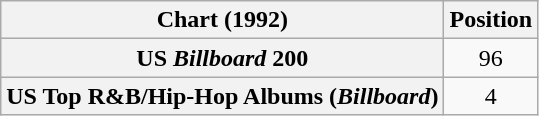<table class="wikitable sortable plainrowheaders" style="text-align:center">
<tr>
<th scope="col">Chart (1992)</th>
<th scope="col">Position</th>
</tr>
<tr>
<th scope="row">US <em>Billboard</em> 200</th>
<td>96</td>
</tr>
<tr>
<th scope="row">US Top R&B/Hip-Hop Albums (<em>Billboard</em>)</th>
<td>4</td>
</tr>
</table>
